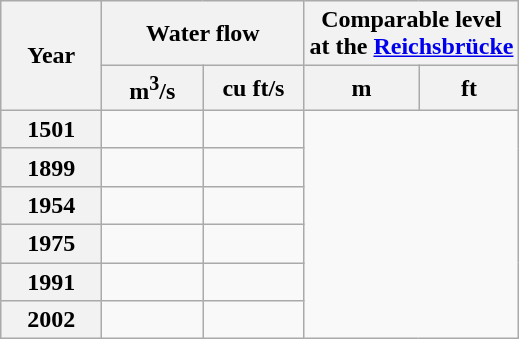<table class="wikitable">
<tr>
<th rowspan=2>Year</th>
<th colspan=2>Water flow</th>
<th colspan=2>Comparable level<br>at the <a href='#'>Reichsbrücke</a></th>
</tr>
<tr>
<th width=60>m<sup>3</sup>/s</th>
<th width=60>cu ft/s</th>
<th>m</th>
<th>ft</th>
</tr>
<tr>
<th width=60>1501</th>
<td></td>
<td></td>
</tr>
<tr>
<th>1899</th>
<td></td>
<td></td>
</tr>
<tr>
<th>1954</th>
<td></td>
<td></td>
</tr>
<tr>
<th>1975</th>
<td></td>
<td></td>
</tr>
<tr>
<th>1991</th>
<td></td>
<td></td>
</tr>
<tr>
<th>2002</th>
<td></td>
<td></td>
</tr>
</table>
